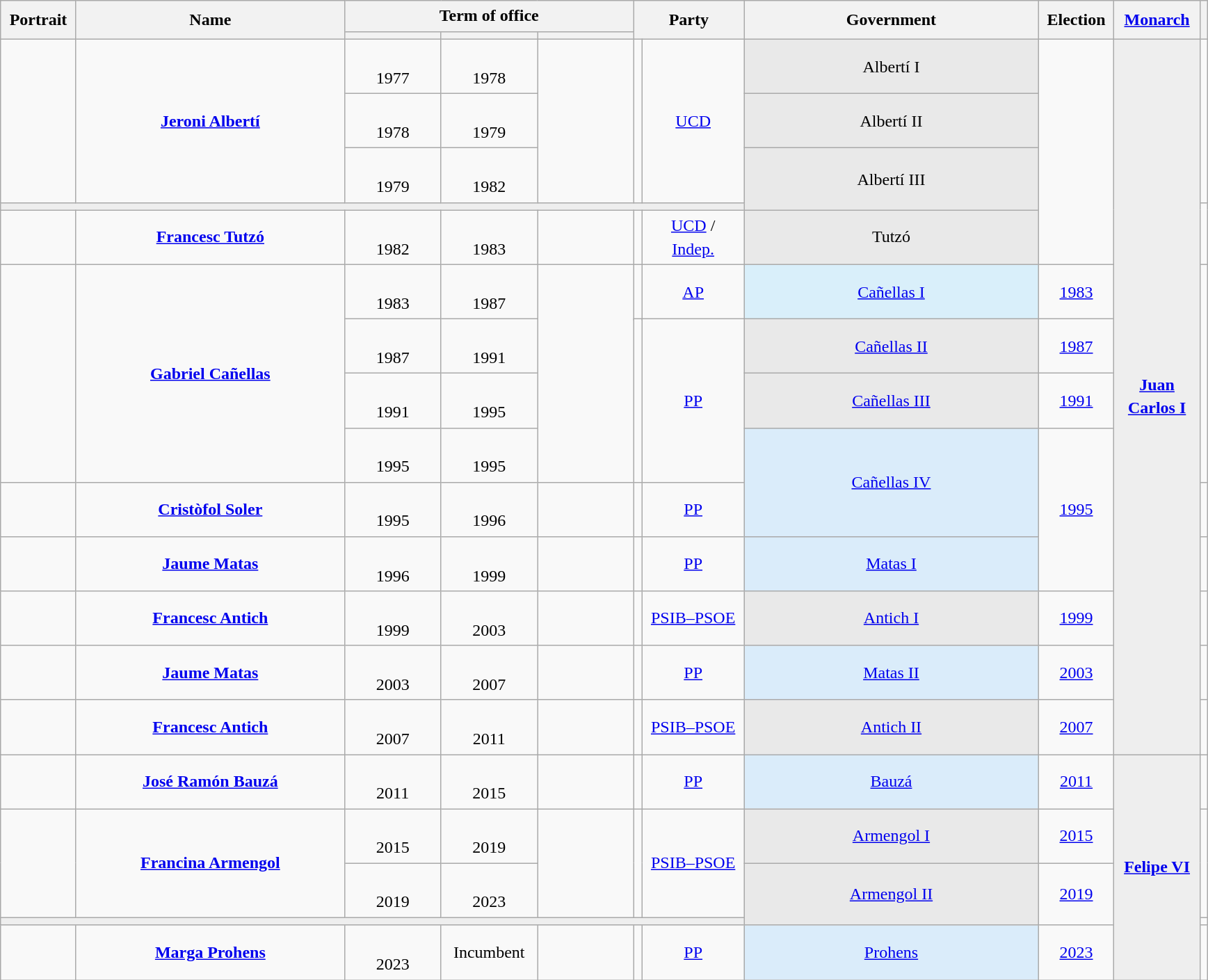<table class=wikitable style="line-height:1.4em; text-align:center; border:1px #aaf solid;">
<tr>
<th rowspan="2" width="65">Portrait</th>
<th rowspan="2" width="250">Name<br></th>
<th colspan="3">Term of office</th>
<th rowspan="2" colspan="2" width="90">Party</th>
<th rowspan="2" width="275">Government<br></th>
<th rowspan="2" width="65">Election</th>
<th rowspan="2" width="75"><a href='#'>Monarch</a><br></th>
<th rowspan="2"></th>
</tr>
<tr>
<th width="85"></th>
<th width="85"></th>
<th width="85"></th>
</tr>
<tr>
<td rowspan="3" width="65"></td>
<td rowspan="3"><strong><a href='#'>Jeroni Albertí</a></strong><br></td>
<td class="nowrap"><br>1977</td>
<td class="nowrap"><br>1978</td>
<td rowspan="3" style="font-size:95%;"></td>
<td rowspan="3" width="1" style=background:></td>
<td rowspan="3" width="90"><a href='#'>UCD</a></td>
<td style="background:#E9E9E9;">Albertí I<br></td>
<td rowspan="5" style="color:#ccc;"></td>
<td rowspan="16" scope="row" style="text-align:center;" bgcolor="#EEEEEE"><br><strong><a href='#'>Juan Carlos I</a></strong><br><br></td>
<td rowspan="3"><br><br></td>
</tr>
<tr>
<td class="nowrap"><br>1978</td>
<td class="nowrap"><br>1979</td>
<td style="background:#E9E9E9;">Albertí II<br></td>
</tr>
<tr>
<td class="nowrap"><br>1979</td>
<td class="nowrap"><br>1982</td>
<td rowspan="2" style="background:#E9E9E9;">Albertí III<br></td>
</tr>
<tr>
<td colspan="7" style=background:#EEEEEE;></td>
<td rowspan="2"><br></td>
</tr>
<tr>
<td></td>
<td><strong><a href='#'>Francesc Tutzó</a></strong><br></td>
<td class="nowrap"><br>1982</td>
<td class="nowrap"><br>1983</td>
<td style="font-size:95%;"></td>
<td style=background:></td>
<td><a href='#'>UCD</a> /<br><a href='#'>Indep.</a></td>
<td style="background:#E9E9E9;">Tutzó<br></td>
</tr>
<tr>
<td rowspan="5"></td>
<td rowspan="5"><strong><a href='#'>Gabriel Cañellas</a></strong><br></td>
<td class="nowrap"><br>1983</td>
<td class="nowrap"><br>1987</td>
<td style="font-size:95%;" rowspan="5"></td>
<td rowspan="2" style=background:></td>
<td rowspan="2"><a href='#'>AP</a></td>
<td style=background:#D9EFFA;><a href='#'>Cañellas I</a><br></td>
<td><a href='#'>1983</a></td>
<td rowspan="5"><br><br><br></td>
</tr>
<tr>
<td rowspan="2" class="nowrap"><br>1987</td>
<td rowspan="2" class="nowrap"><br>1991</td>
<td rowspan="2" style="background:#E9E9E9;"><a href='#'>Cañellas II</a><br></td>
<td rowspan="2"><a href='#'>1987</a></td>
</tr>
<tr>
<td rowspan="3" style=background:></td>
<td rowspan="3"><a href='#'>PP</a></td>
</tr>
<tr>
<td class="nowrap"><br>1991</td>
<td class="nowrap"><br>1995</td>
<td style="background:#E9E9E9;"><a href='#'>Cañellas III</a><br></td>
<td><a href='#'>1991</a></td>
</tr>
<tr>
<td class="nowrap"><br>1995</td>
<td class="nowrap"><br>1995</td>
<td rowspan="2" style=background:#DAECFA;><a href='#'>Cañellas IV</a><br></td>
<td rowspan="3"><a href='#'>1995</a></td>
</tr>
<tr>
<td></td>
<td><strong><a href='#'>Cristòfol Soler</a></strong><br></td>
<td class="nowrap"><br>1995</td>
<td class="nowrap"><br>1996</td>
<td style="font-size:95%;"></td>
<td style=background:></td>
<td><a href='#'>PP</a></td>
<td></td>
</tr>
<tr>
<td></td>
<td><strong><a href='#'>Jaume Matas</a></strong><br></td>
<td class="nowrap"><br>1996</td>
<td class="nowrap"><br>1999</td>
<td style="font-size:95%;"></td>
<td style=background:></td>
<td><a href='#'>PP</a></td>
<td style=background:#DAECFA;><a href='#'>Matas I</a><br></td>
<td></td>
</tr>
<tr>
<td></td>
<td><strong><a href='#'>Francesc Antich</a></strong><br></td>
<td class="nowrap"><br>1999</td>
<td class="nowrap"><br>2003</td>
<td style="font-size:95%;"></td>
<td style=background:></td>
<td><a href='#'>PSIB–PSOE</a></td>
<td style="background:#E9E9E9;"><a href='#'>Antich I</a><br></td>
<td><a href='#'>1999</a></td>
<td></td>
</tr>
<tr>
<td></td>
<td><strong><a href='#'>Jaume Matas</a></strong><br></td>
<td class="nowrap"><br>2003</td>
<td class="nowrap"><br>2007</td>
<td style="font-size:95%;"></td>
<td style=background:></td>
<td><a href='#'>PP</a></td>
<td style=background:#DAECFA;><a href='#'>Matas II</a><br></td>
<td><a href='#'>2003</a></td>
<td></td>
</tr>
<tr>
<td></td>
<td><strong><a href='#'>Francesc Antich</a></strong><br></td>
<td class="nowrap"><br>2007</td>
<td class="nowrap"><br>2011</td>
<td style="font-size:95%;"></td>
<td style=background:></td>
<td><a href='#'>PSIB–PSOE</a></td>
<td style="background:#E9E9E9;"><a href='#'>Antich II</a><br></td>
<td><a href='#'>2007</a></td>
<td></td>
</tr>
<tr>
<td rowspan="2"></td>
<td rowspan="2"><strong><a href='#'>José Ramón Bauzá</a></strong><br></td>
<td rowspan="2" class="nowrap"><br>2011</td>
<td rowspan="2" class="nowrap"><br>2015</td>
<td rowspan="2" style="font-size:95%;"></td>
<td rowspan="2" style=background:></td>
<td rowspan="2"><a href='#'>PP</a></td>
<td rowspan="2" style=background:#DAECFA;><a href='#'>Bauzá</a><br></td>
<td rowspan="2"><a href='#'>2011</a></td>
<td rowspan="2"></td>
</tr>
<tr>
<td rowspan="5" scope="row" style="text-align:center;" bgcolor="#EEEEEE"><br><strong><a href='#'>Felipe VI</a></strong><br><br></td>
</tr>
<tr>
<td rowspan="2"></td>
<td rowspan="2"><strong><a href='#'>Francina Armengol</a></strong><br></td>
<td class="nowrap"><br>2015</td>
<td class="nowrap"><br>2019</td>
<td rowspan="2" style="font-size:95%;"></td>
<td rowspan="2" style=background:></td>
<td rowspan="2"><a href='#'>PSIB–PSOE</a></td>
<td style="background:#E9E9E9;"><a href='#'>Armengol I</a><br></td>
<td><a href='#'>2015</a></td>
<td rowspan="2"><br></td>
</tr>
<tr>
<td class="nowrap"><br>2019</td>
<td class="nowrap"><br>2023</td>
<td rowspan="2" style="background:#E9E9E9;"><a href='#'>Armengol II</a><br></td>
<td rowspan="2"><a href='#'>2019</a></td>
</tr>
<tr>
<td colspan="7" style=background:#EEEEEE;></td>
<td></td>
</tr>
<tr>
<td></td>
<td><strong><a href='#'>Marga Prohens</a></strong><br></td>
<td class="nowrap"><br>2023</td>
<td class="nowrap">Incumbent</td>
<td style="font-size:95%;"></td>
<td style=background:></td>
<td><a href='#'>PP</a></td>
<td style=background:#DAECFA;><a href='#'>Prohens</a><br></td>
<td><a href='#'>2023</a></td>
<td></td>
</tr>
</table>
